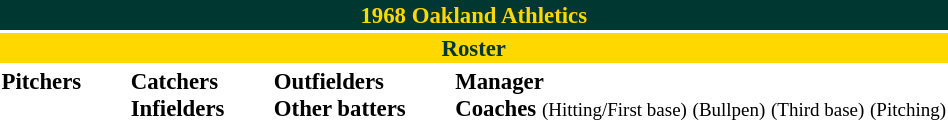<table class="toccolours" style="font-size: 95%;">
<tr>
<th colspan="10" style="background-color: #003831; color: #FFD800; text-align: center;">1968 Oakland Athletics</th>
</tr>
<tr>
<td colspan="10" style="background-color: #FFD800; color: #003831; text-align: center;"><strong>Roster</strong></td>
</tr>
<tr>
<td valign="top"><strong>Pitchers</strong><br>












</td>
<td width="25px"></td>
<td valign="top"><strong>Catchers</strong><br>



<strong>Infielders</strong>






</td>
<td width="25px"></td>
<td valign="top"><strong>Outfielders</strong><br>







<strong>Other batters</strong>
</td>
<td width="25px"></td>
<td valign="top"><strong>Manager</strong><br>
<strong>Coaches</strong>
 <small>(Hitting/First base)</small>
 <small>(Bullpen)</small>
 <small>(Third base)</small>
 <small>(Pitching)</small></td>
</tr>
</table>
